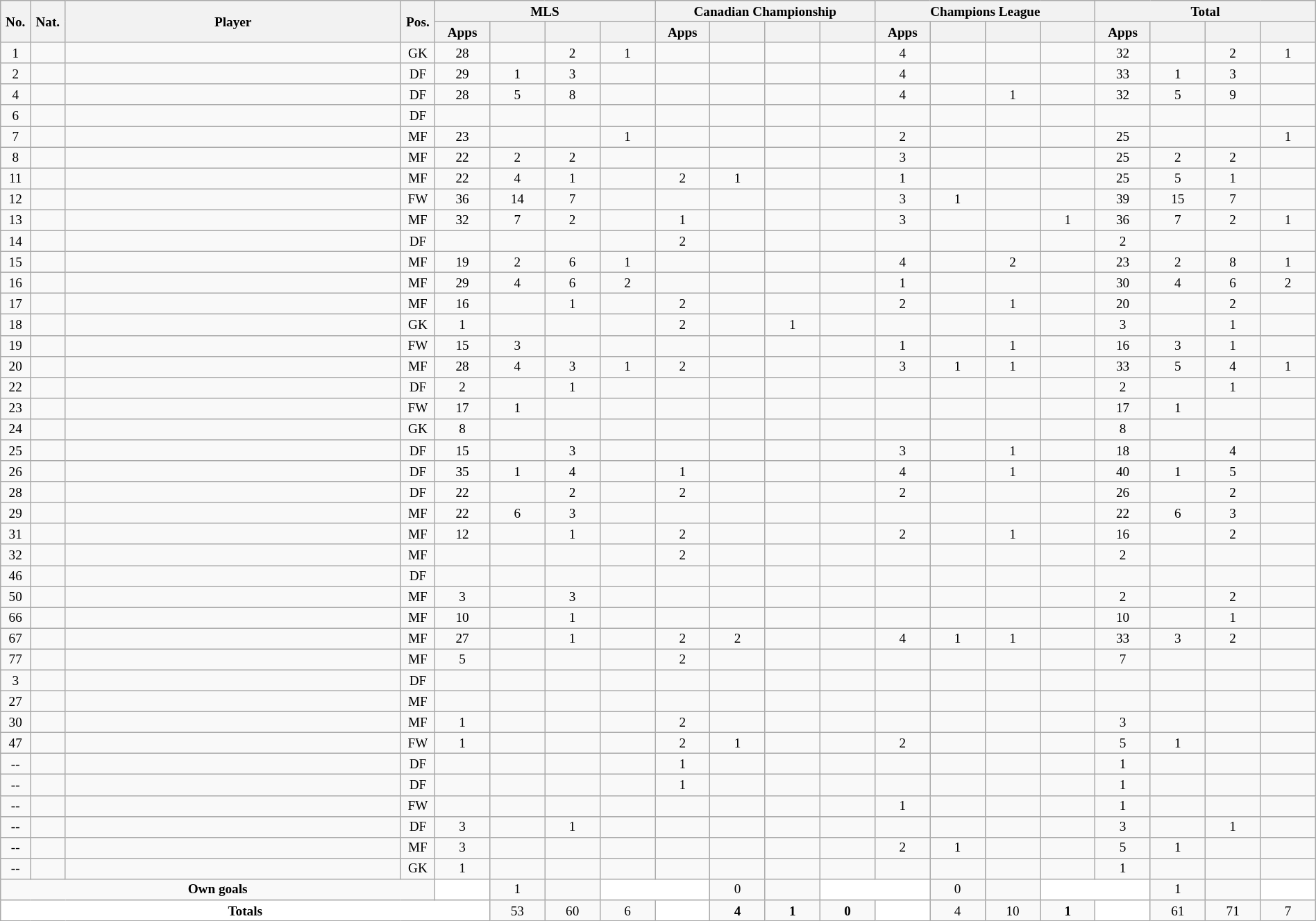<table class="wikitable sortable alternance"  style="font-size:80%; text-align:center; line-height:14px; width:100%;">
<tr>
<th rowspan="2" style="width:10px;"><strong>No.</strong></th>
<th rowspan="2" style="width:10px;"><strong>Nat.</strong></th>
<th rowspan="2" scope=col style="width:275px;"><strong>Player</strong></th>
<th rowspan="2" style="width:10px;"><strong>Pos.</strong></th>
<th colspan="4"><strong>MLS</strong></th>
<th colspan="4"><strong>Canadian Championship</strong></th>
<th colspan="4"><strong>Champions League</strong></th>
<th colspan="4"><strong>Total</strong></th>
</tr>
<tr style="text-align:center;">
<th width=40><strong>Apps</strong></th>
<th width=40></th>
<th width=40></th>
<th width=40></th>
<th width=40><strong>Apps</strong></th>
<th width=40></th>
<th width=40></th>
<th width=40></th>
<th width=40><strong>Apps</strong></th>
<th width=40></th>
<th width=40></th>
<th width=40></th>
<th width=40><strong>Apps</strong></th>
<th width=40></th>
<th width=40></th>
<th width=40></th>
</tr>
<tr>
<td>1</td>
<td></td>
<td></td>
<td>GK</td>
<td>28</td>
<td></td>
<td>2</td>
<td>1</td>
<td></td>
<td></td>
<td></td>
<td></td>
<td>4</td>
<td></td>
<td></td>
<td></td>
<td>32</td>
<td></td>
<td>2</td>
<td>1</td>
</tr>
<tr>
<td>2</td>
<td></td>
<td></td>
<td>DF</td>
<td>29</td>
<td>1</td>
<td>3</td>
<td></td>
<td></td>
<td></td>
<td></td>
<td></td>
<td>4</td>
<td></td>
<td></td>
<td></td>
<td>33</td>
<td>1</td>
<td>3</td>
<td></td>
</tr>
<tr>
<td>4</td>
<td></td>
<td></td>
<td>DF</td>
<td>28</td>
<td>5</td>
<td>8</td>
<td></td>
<td></td>
<td></td>
<td></td>
<td></td>
<td>4</td>
<td></td>
<td>1</td>
<td></td>
<td>32</td>
<td>5</td>
<td>9</td>
<td></td>
</tr>
<tr>
<td>6</td>
<td></td>
<td></td>
<td>DF</td>
<td></td>
<td></td>
<td></td>
<td></td>
<td></td>
<td></td>
<td></td>
<td></td>
<td></td>
<td></td>
<td></td>
<td></td>
<td></td>
<td></td>
<td></td>
<td></td>
</tr>
<tr>
<td>7</td>
<td></td>
<td></td>
<td>MF</td>
<td>23</td>
<td></td>
<td></td>
<td>1</td>
<td></td>
<td></td>
<td></td>
<td></td>
<td>2</td>
<td></td>
<td></td>
<td></td>
<td>25</td>
<td></td>
<td></td>
<td>1</td>
</tr>
<tr>
<td>8</td>
<td></td>
<td></td>
<td>MF</td>
<td>22</td>
<td>2</td>
<td>2</td>
<td></td>
<td></td>
<td></td>
<td></td>
<td></td>
<td>3</td>
<td></td>
<td></td>
<td></td>
<td>25</td>
<td>2</td>
<td>2</td>
<td></td>
</tr>
<tr>
<td>11</td>
<td></td>
<td></td>
<td>MF</td>
<td>22</td>
<td>4</td>
<td>1</td>
<td></td>
<td>2</td>
<td>1</td>
<td></td>
<td></td>
<td>1</td>
<td></td>
<td></td>
<td></td>
<td>25</td>
<td>5</td>
<td>1</td>
<td></td>
</tr>
<tr>
<td>12</td>
<td></td>
<td></td>
<td>FW</td>
<td>36</td>
<td>14</td>
<td>7</td>
<td></td>
<td></td>
<td></td>
<td></td>
<td></td>
<td>3</td>
<td>1</td>
<td></td>
<td></td>
<td>39</td>
<td>15</td>
<td>7</td>
<td></td>
</tr>
<tr>
<td>13</td>
<td></td>
<td></td>
<td>MF</td>
<td>32</td>
<td>7</td>
<td>2</td>
<td></td>
<td>1</td>
<td></td>
<td></td>
<td></td>
<td>3</td>
<td></td>
<td></td>
<td>1</td>
<td>36</td>
<td>7</td>
<td>2</td>
<td>1</td>
</tr>
<tr>
<td>14</td>
<td></td>
<td></td>
<td>DF</td>
<td></td>
<td></td>
<td></td>
<td></td>
<td>2</td>
<td></td>
<td></td>
<td></td>
<td></td>
<td></td>
<td></td>
<td></td>
<td>2</td>
<td></td>
<td></td>
<td></td>
</tr>
<tr>
<td>15</td>
<td></td>
<td></td>
<td>MF</td>
<td>19</td>
<td>2</td>
<td>6</td>
<td>1</td>
<td></td>
<td></td>
<td></td>
<td></td>
<td>4</td>
<td></td>
<td>2</td>
<td></td>
<td>23</td>
<td>2</td>
<td>8</td>
<td>1</td>
</tr>
<tr>
<td>16</td>
<td></td>
<td></td>
<td>MF</td>
<td>29</td>
<td>4</td>
<td>6</td>
<td>2</td>
<td></td>
<td></td>
<td></td>
<td></td>
<td>1</td>
<td></td>
<td></td>
<td></td>
<td>30</td>
<td>4</td>
<td>6</td>
<td>2</td>
</tr>
<tr>
<td>17</td>
<td></td>
<td></td>
<td>MF</td>
<td>16</td>
<td></td>
<td>1</td>
<td></td>
<td>2</td>
<td></td>
<td></td>
<td></td>
<td>2</td>
<td></td>
<td>1</td>
<td></td>
<td>20</td>
<td></td>
<td>2</td>
<td></td>
</tr>
<tr>
<td>18</td>
<td></td>
<td></td>
<td>GK</td>
<td>1</td>
<td></td>
<td></td>
<td></td>
<td>2</td>
<td></td>
<td>1</td>
<td></td>
<td></td>
<td></td>
<td></td>
<td></td>
<td>3</td>
<td></td>
<td>1</td>
<td></td>
</tr>
<tr>
<td>19</td>
<td></td>
<td></td>
<td>FW</td>
<td>15</td>
<td>3</td>
<td></td>
<td></td>
<td></td>
<td></td>
<td></td>
<td></td>
<td>1</td>
<td></td>
<td>1</td>
<td></td>
<td>16</td>
<td>3</td>
<td>1</td>
<td></td>
</tr>
<tr>
<td>20</td>
<td></td>
<td></td>
<td>MF</td>
<td>28</td>
<td>4</td>
<td>3</td>
<td>1</td>
<td>2</td>
<td></td>
<td></td>
<td></td>
<td>3</td>
<td>1</td>
<td>1</td>
<td></td>
<td>33</td>
<td>5</td>
<td>4</td>
<td>1</td>
</tr>
<tr>
<td>22</td>
<td></td>
<td></td>
<td>DF</td>
<td>2</td>
<td></td>
<td>1</td>
<td></td>
<td></td>
<td></td>
<td></td>
<td></td>
<td></td>
<td></td>
<td></td>
<td></td>
<td>2</td>
<td></td>
<td>1</td>
<td></td>
</tr>
<tr>
<td>23</td>
<td></td>
<td></td>
<td>FW</td>
<td>17</td>
<td>1</td>
<td></td>
<td></td>
<td></td>
<td></td>
<td></td>
<td></td>
<td></td>
<td></td>
<td></td>
<td></td>
<td>17</td>
<td>1</td>
<td></td>
<td></td>
</tr>
<tr>
<td>24</td>
<td></td>
<td></td>
<td>GK</td>
<td>8</td>
<td></td>
<td></td>
<td></td>
<td></td>
<td></td>
<td></td>
<td></td>
<td></td>
<td></td>
<td></td>
<td></td>
<td>8</td>
<td></td>
<td></td>
<td></td>
</tr>
<tr>
<td>25</td>
<td></td>
<td></td>
<td>DF</td>
<td>15</td>
<td></td>
<td>3</td>
<td></td>
<td></td>
<td></td>
<td></td>
<td></td>
<td>3</td>
<td></td>
<td>1</td>
<td></td>
<td>18</td>
<td></td>
<td>4</td>
<td></td>
</tr>
<tr>
<td>26</td>
<td></td>
<td></td>
<td>DF</td>
<td>35</td>
<td>1</td>
<td>4</td>
<td></td>
<td>1</td>
<td></td>
<td></td>
<td></td>
<td>4</td>
<td></td>
<td>1</td>
<td></td>
<td>40</td>
<td>1</td>
<td>5</td>
<td></td>
</tr>
<tr>
<td>28</td>
<td></td>
<td></td>
<td>DF</td>
<td>22</td>
<td></td>
<td>2</td>
<td></td>
<td>2</td>
<td></td>
<td></td>
<td></td>
<td>2</td>
<td></td>
<td></td>
<td></td>
<td>26</td>
<td></td>
<td>2</td>
<td></td>
</tr>
<tr>
<td>29</td>
<td></td>
<td></td>
<td>MF</td>
<td>22</td>
<td>6</td>
<td>3</td>
<td></td>
<td></td>
<td></td>
<td></td>
<td></td>
<td></td>
<td></td>
<td></td>
<td></td>
<td>22</td>
<td>6</td>
<td>3</td>
<td></td>
</tr>
<tr>
<td>31</td>
<td></td>
<td></td>
<td>MF</td>
<td>12</td>
<td></td>
<td>1</td>
<td></td>
<td>2</td>
<td></td>
<td></td>
<td></td>
<td>2</td>
<td></td>
<td>1</td>
<td></td>
<td>16</td>
<td></td>
<td>2</td>
<td></td>
</tr>
<tr>
<td>32</td>
<td></td>
<td></td>
<td>MF</td>
<td></td>
<td></td>
<td></td>
<td></td>
<td>2</td>
<td></td>
<td></td>
<td></td>
<td></td>
<td></td>
<td></td>
<td></td>
<td>2</td>
<td></td>
<td></td>
<td></td>
</tr>
<tr>
<td>46</td>
<td></td>
<td></td>
<td>DF</td>
<td></td>
<td></td>
<td></td>
<td></td>
<td></td>
<td></td>
<td></td>
<td></td>
<td></td>
<td></td>
<td></td>
<td></td>
<td></td>
<td></td>
<td></td>
<td></td>
</tr>
<tr>
<td>50</td>
<td></td>
<td></td>
<td>MF</td>
<td>3</td>
<td></td>
<td>3</td>
<td></td>
<td></td>
<td></td>
<td></td>
<td></td>
<td></td>
<td></td>
<td></td>
<td></td>
<td>2</td>
<td></td>
<td>2</td>
<td></td>
</tr>
<tr>
<td>66</td>
<td></td>
<td></td>
<td>MF</td>
<td>10</td>
<td></td>
<td>1</td>
<td></td>
<td></td>
<td></td>
<td></td>
<td></td>
<td></td>
<td></td>
<td></td>
<td></td>
<td>10</td>
<td></td>
<td>1</td>
<td></td>
</tr>
<tr>
<td>67</td>
<td></td>
<td></td>
<td>MF</td>
<td>27</td>
<td></td>
<td>1</td>
<td></td>
<td>2</td>
<td>2</td>
<td></td>
<td></td>
<td>4</td>
<td>1</td>
<td>1</td>
<td></td>
<td>33</td>
<td>3</td>
<td>2</td>
<td></td>
</tr>
<tr>
<td>77</td>
<td></td>
<td></td>
<td>MF</td>
<td>5</td>
<td></td>
<td></td>
<td></td>
<td>2</td>
<td></td>
<td></td>
<td></td>
<td></td>
<td></td>
<td></td>
<td></td>
<td>7</td>
<td></td>
<td></td>
<td></td>
</tr>
<tr>
<td>3</td>
<td></td>
<td></td>
<td>DF</td>
<td></td>
<td></td>
<td></td>
<td></td>
<td></td>
<td></td>
<td></td>
<td></td>
<td></td>
<td></td>
<td></td>
<td></td>
<td></td>
<td></td>
<td></td>
<td></td>
</tr>
<tr>
<td>27</td>
<td></td>
<td></td>
<td>MF</td>
<td></td>
<td></td>
<td></td>
<td></td>
<td></td>
<td></td>
<td></td>
<td></td>
<td></td>
<td></td>
<td></td>
<td></td>
<td></td>
<td></td>
<td></td>
<td></td>
</tr>
<tr>
<td>30</td>
<td></td>
<td></td>
<td>MF</td>
<td>1</td>
<td></td>
<td></td>
<td></td>
<td>2</td>
<td></td>
<td></td>
<td></td>
<td></td>
<td></td>
<td></td>
<td></td>
<td>3</td>
<td></td>
<td></td>
<td></td>
</tr>
<tr>
<td>47</td>
<td></td>
<td></td>
<td>FW</td>
<td>1</td>
<td></td>
<td></td>
<td></td>
<td>2</td>
<td>1</td>
<td></td>
<td></td>
<td>2</td>
<td></td>
<td></td>
<td></td>
<td>5</td>
<td>1</td>
<td></td>
<td></td>
</tr>
<tr>
<td>--</td>
<td></td>
<td></td>
<td>DF</td>
<td></td>
<td></td>
<td></td>
<td></td>
<td>1</td>
<td></td>
<td></td>
<td></td>
<td></td>
<td></td>
<td></td>
<td></td>
<td>1</td>
<td></td>
<td></td>
<td></td>
</tr>
<tr>
<td>--</td>
<td></td>
<td></td>
<td>DF</td>
<td></td>
<td></td>
<td></td>
<td></td>
<td>1</td>
<td></td>
<td></td>
<td></td>
<td></td>
<td></td>
<td></td>
<td></td>
<td>1</td>
<td></td>
<td></td>
<td></td>
</tr>
<tr>
<td>--</td>
<td></td>
<td></td>
<td>FW</td>
<td></td>
<td></td>
<td></td>
<td></td>
<td></td>
<td></td>
<td></td>
<td></td>
<td>1</td>
<td></td>
<td></td>
<td></td>
<td>1</td>
<td></td>
<td></td>
<td></td>
</tr>
<tr>
<td>--</td>
<td></td>
<td></td>
<td>DF</td>
<td>3</td>
<td></td>
<td>1</td>
<td></td>
<td></td>
<td></td>
<td></td>
<td></td>
<td></td>
<td></td>
<td></td>
<td></td>
<td>3</td>
<td></td>
<td>1</td>
<td></td>
</tr>
<tr>
<td>--</td>
<td></td>
<td></td>
<td>MF</td>
<td>3</td>
<td></td>
<td></td>
<td></td>
<td></td>
<td></td>
<td></td>
<td></td>
<td>2</td>
<td>1</td>
<td></td>
<td></td>
<td>5</td>
<td>1</td>
<td></td>
<td></td>
</tr>
<tr>
<td>--</td>
<td></td>
<td></td>
<td>GK</td>
<td>1</td>
<td></td>
<td></td>
<td></td>
<td></td>
<td></td>
<td></td>
<td></td>
<td></td>
<td></td>
<td></td>
<td></td>
<td>1</td>
<td></td>
<td></td>
<td></td>
</tr>
<tr class="sortbottom">
<td colspan="4"><strong>Own goals</strong></td>
<td ! style="background:white; text-align: center;"></td>
<td>1</td>
<td></td>
<td ! colspan="2" style="background:white; text-align: center;"></td>
<td>0</td>
<td></td>
<td ! colspan="2" style="background:white; text-align: center;"></td>
<td>0</td>
<td></td>
<td ! colspan="2" style="background:white; text-align: center;"></td>
<td>1</td>
<td></td>
<td ! colspan="2" style="background:white; text-align: center;"></td>
</tr>
<tr class="sortbottom">
<td colspan="5"  style="background:white; text-align: center;"><strong>Totals</strong></td>
<td>53</td>
<td>60</td>
<td>6</td>
<td ! rowspan="2" style="background:white; text-align: center;"></td>
<td><strong>4</strong></td>
<td><strong>1</strong></td>
<td><strong>0</strong></td>
<td ! rowspan="2" style="background:white; text-align: center;"></td>
<td>4</td>
<td>10</td>
<td><strong>1</strong></td>
<td ! rowspan="2" style="background:white; text-align: center;"></td>
<td>61</td>
<td>71</td>
<td>7</td>
</tr>
</table>
